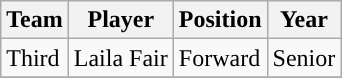<table class="wikitable" border="1">
<tr align=center>
<th>Team</th>
<th>Player</th>
<th>Position</th>
<th>Year</th>
</tr>
<tr>
<td>Third</td>
<td>Laila Fair</td>
<td>Forward</td>
<td>Senior</td>
</tr>
<tr>
</tr>
</table>
